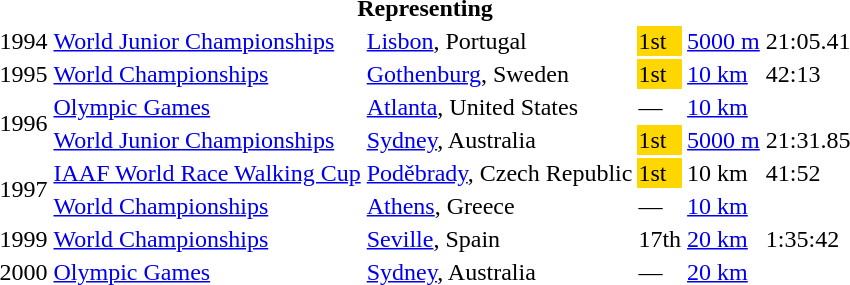<table>
<tr>
<th colspan="6">Representing </th>
</tr>
<tr>
<td>1994</td>
<td><a href='#'>World Junior Championships</a></td>
<td><a href='#'>Lisbon</a>, Portugal</td>
<td bgcolor="gold">1st</td>
<td><a href='#'>5000 m</a></td>
<td>21:05.41</td>
</tr>
<tr>
<td>1995</td>
<td><a href='#'>World Championships</a></td>
<td><a href='#'>Gothenburg</a>, Sweden</td>
<td bgcolor="gold">1st</td>
<td><a href='#'>10 km</a></td>
<td>42:13</td>
</tr>
<tr>
<td rowspan=2>1996</td>
<td><a href='#'>Olympic Games</a></td>
<td><a href='#'>Atlanta</a>, United States</td>
<td>—</td>
<td><a href='#'>10 km</a></td>
<td></td>
</tr>
<tr>
<td><a href='#'>World Junior Championships</a></td>
<td><a href='#'>Sydney</a>, Australia</td>
<td bgcolor=gold>1st</td>
<td><a href='#'>5000 m</a></td>
<td>21:31.85</td>
</tr>
<tr>
<td rowspan=2>1997</td>
<td><a href='#'>IAAF World Race Walking Cup</a></td>
<td><a href='#'>Poděbrady</a>, Czech Republic</td>
<td bgcolor="gold">1st</td>
<td>10 km</td>
<td>41:52</td>
</tr>
<tr>
<td><a href='#'>World Championships</a></td>
<td><a href='#'>Athens</a>, Greece</td>
<td>—</td>
<td><a href='#'>10 km</a></td>
<td></td>
</tr>
<tr>
<td>1999</td>
<td><a href='#'>World Championships</a></td>
<td><a href='#'>Seville</a>, Spain</td>
<td>17th</td>
<td><a href='#'>20 km</a></td>
<td>1:35:42</td>
</tr>
<tr>
<td>2000</td>
<td><a href='#'>Olympic Games</a></td>
<td><a href='#'>Sydney</a>, Australia</td>
<td>—</td>
<td><a href='#'>20 km</a></td>
<td></td>
</tr>
</table>
